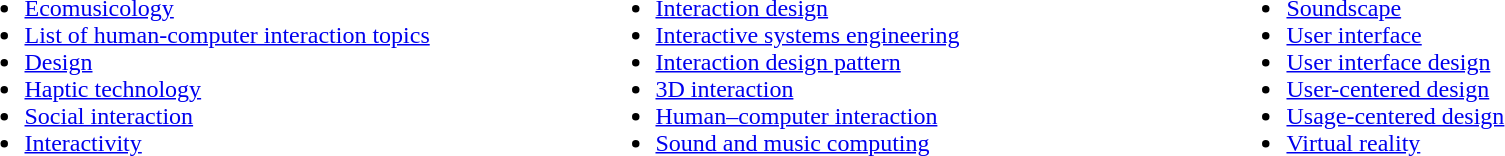<table width="100%">
<tr valign=top>
<td width="33%"><br><ul><li><a href='#'>Ecomusicology</a></li><li><a href='#'>List of human-computer interaction topics</a></li><li><a href='#'>Design</a></li><li><a href='#'>Haptic technology</a></li><li><a href='#'>Social interaction</a></li><li><a href='#'>Interactivity</a></li></ul></td>
<td width="33%"><br><ul><li><a href='#'>Interaction design</a></li><li><a href='#'>Interactive systems engineering</a></li><li><a href='#'>Interaction design pattern</a></li><li><a href='#'>3D interaction</a></li><li><a href='#'>Human–computer interaction</a></li><li><a href='#'>Sound and music computing</a></li></ul></td>
<td width="33%"><br><ul><li><a href='#'>Soundscape</a></li><li><a href='#'>User interface</a></li><li><a href='#'>User interface design</a></li><li><a href='#'>User-centered design</a></li><li><a href='#'>Usage-centered design</a></li><li><a href='#'>Virtual reality</a></li></ul></td>
</tr>
</table>
